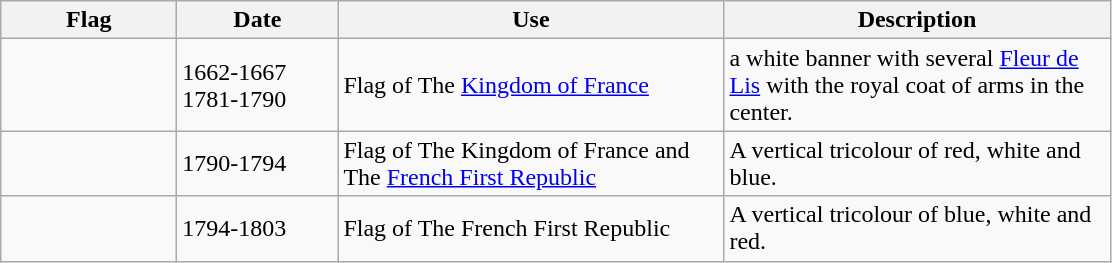<table class="wikitable">
<tr>
<th style="width:110px;">Flag</th>
<th style="width:100px;">Date</th>
<th style="width:250px;">Use</th>
<th style="width:250px;">Description</th>
</tr>
<tr>
<td></td>
<td>1662-1667<br>1781-1790</td>
<td>Flag of The <a href='#'>Kingdom of France</a></td>
<td>a white banner with several <a href='#'>Fleur de Lis</a> with the royal coat of arms in the center.</td>
</tr>
<tr>
<td></td>
<td>1790-1794</td>
<td>Flag of The Kingdom of France and The <a href='#'>French First Republic</a></td>
<td>A vertical tricolour of red, white and blue.</td>
</tr>
<tr>
<td></td>
<td>1794-1803</td>
<td>Flag of The French First Republic</td>
<td>A vertical tricolour of blue, white and red.</td>
</tr>
</table>
